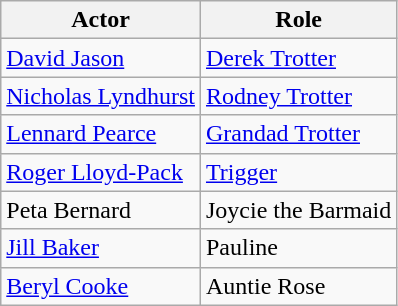<table class="wikitable">
<tr>
<th>Actor</th>
<th>Role</th>
</tr>
<tr>
<td><a href='#'>David Jason</a></td>
<td><a href='#'>Derek Trotter</a></td>
</tr>
<tr>
<td><a href='#'>Nicholas Lyndhurst</a></td>
<td><a href='#'>Rodney Trotter</a></td>
</tr>
<tr>
<td><a href='#'>Lennard Pearce</a></td>
<td><a href='#'>Grandad Trotter</a></td>
</tr>
<tr>
<td><a href='#'>Roger Lloyd-Pack</a></td>
<td><a href='#'>Trigger</a></td>
</tr>
<tr>
<td>Peta Bernard</td>
<td>Joycie the Barmaid</td>
</tr>
<tr>
<td><a href='#'>Jill Baker</a></td>
<td>Pauline</td>
</tr>
<tr>
<td><a href='#'>Beryl Cooke</a></td>
<td>Auntie Rose</td>
</tr>
</table>
